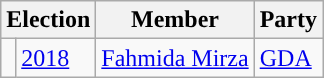<table class="wikitable">
<tr>
<th colspan="2">Election</th>
<th>Member</th>
<th>Party</th>
</tr>
<tr>
<td style="background-color: "></td>
<td><a href='#'>2018</a></td>
<td><a href='#'>Fahmida Mirza</a></td>
<td><a href='#'>GDA</a></td>
</tr>
</table>
